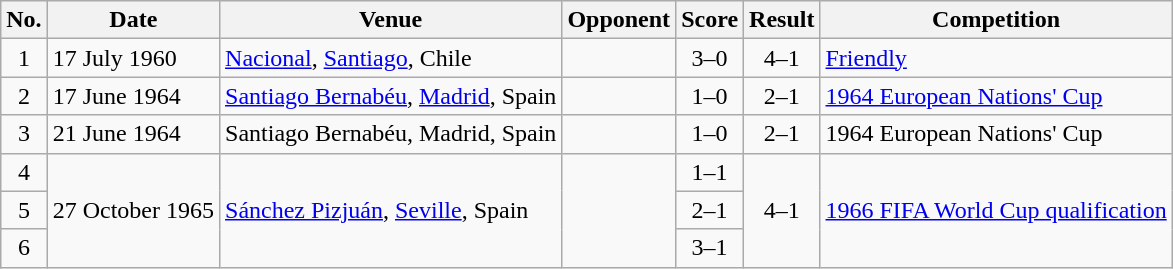<table class="wikitable sortable">
<tr>
<th scope="col">No.</th>
<th scope="col">Date</th>
<th scope="col">Venue</th>
<th scope="col">Opponent</th>
<th scope="col">Score</th>
<th scope="col">Result</th>
<th scope="col">Competition</th>
</tr>
<tr>
<td style="text-align:center">1</td>
<td>17 July 1960</td>
<td><a href='#'>Nacional</a>, <a href='#'>Santiago</a>, Chile</td>
<td></td>
<td style="text-align:center">3–0</td>
<td style="text-align:center">4–1</td>
<td><a href='#'>Friendly</a></td>
</tr>
<tr>
<td style="text-align:center">2</td>
<td>17 June 1964</td>
<td><a href='#'>Santiago Bernabéu</a>, <a href='#'>Madrid</a>, Spain</td>
<td></td>
<td style="text-align:center">1–0</td>
<td style="text-align:center">2–1</td>
<td><a href='#'>1964 European Nations' Cup</a></td>
</tr>
<tr>
<td style="text-align:center">3</td>
<td>21 June 1964</td>
<td>Santiago Bernabéu, Madrid, Spain</td>
<td></td>
<td style="text-align:center">1–0</td>
<td style="text-align:center">2–1</td>
<td>1964 European Nations' Cup</td>
</tr>
<tr>
<td style="text-align:center">4</td>
<td rowspan="3">27 October 1965</td>
<td rowspan="3"><a href='#'>Sánchez Pizjuán</a>, <a href='#'>Seville</a>, Spain</td>
<td rowspan="3"></td>
<td style="text-align:center">1–1</td>
<td rowspan="3" style="text-align:center">4–1</td>
<td rowspan="3"><a href='#'>1966 FIFA World Cup qualification</a></td>
</tr>
<tr>
<td style="text-align:center">5</td>
<td style="text-align:center">2–1</td>
</tr>
<tr>
<td style="text-align:center">6</td>
<td style="text-align:center">3–1</td>
</tr>
</table>
